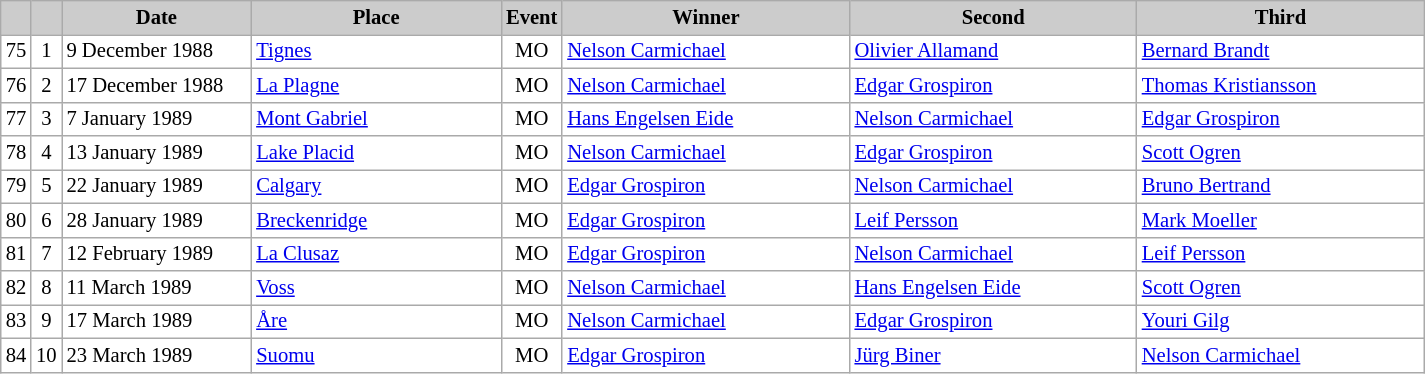<table class="wikitable plainrowheaders" style="background:#fff; font-size:86%; line-height:16px; border:grey solid 1px; border-collapse:collapse;">
<tr style="background:#ccc; text-align:center;">
<th scope="col" style="background:#ccc; width=20 px;"></th>
<th scope="col" style="background:#ccc; width=30 px;"></th>
<th scope="col" style="background:#ccc; width:120px;">Date</th>
<th scope="col" style="background:#ccc; width:160px;">Place</th>
<th scope="col" style="background:#ccc; width:15px;">Event</th>
<th scope="col" style="background:#ccc; width:185px;">Winner</th>
<th scope="col" style="background:#ccc; width:185px;">Second</th>
<th scope="col" style="background:#ccc; width:185px;">Third</th>
</tr>
<tr>
<td align=center>75</td>
<td align=center>1</td>
<td>9 December 1988</td>
<td> <a href='#'>Tignes</a></td>
<td align=center>MO</td>
<td> <a href='#'>Nelson Carmichael</a></td>
<td> <a href='#'>Olivier Allamand</a></td>
<td> <a href='#'>Bernard Brandt</a></td>
</tr>
<tr>
<td align=center>76</td>
<td align=center>2</td>
<td>17 December 1988</td>
<td> <a href='#'>La Plagne</a></td>
<td align=center>MO</td>
<td> <a href='#'>Nelson Carmichael</a></td>
<td> <a href='#'>Edgar Grospiron</a></td>
<td> <a href='#'>Thomas Kristiansson</a></td>
</tr>
<tr>
<td align=center>77</td>
<td align=center>3</td>
<td>7 January 1989</td>
<td> <a href='#'>Mont Gabriel</a></td>
<td align=center>MO</td>
<td> <a href='#'>Hans Engelsen Eide</a></td>
<td> <a href='#'>Nelson Carmichael</a></td>
<td> <a href='#'>Edgar Grospiron</a></td>
</tr>
<tr>
<td align=center>78</td>
<td align=center>4</td>
<td>13 January 1989</td>
<td> <a href='#'>Lake Placid</a></td>
<td align=center>MO</td>
<td> <a href='#'>Nelson Carmichael</a></td>
<td> <a href='#'>Edgar Grospiron</a></td>
<td> <a href='#'>Scott Ogren</a></td>
</tr>
<tr>
<td align=center>79</td>
<td align=center>5</td>
<td>22 January 1989</td>
<td> <a href='#'>Calgary</a></td>
<td align=center>MO</td>
<td> <a href='#'>Edgar Grospiron</a></td>
<td> <a href='#'>Nelson Carmichael</a></td>
<td> <a href='#'>Bruno Bertrand</a></td>
</tr>
<tr>
<td align=center>80</td>
<td align=center>6</td>
<td>28 January 1989</td>
<td> <a href='#'>Breckenridge</a></td>
<td align=center>MO</td>
<td> <a href='#'>Edgar Grospiron</a></td>
<td> <a href='#'>Leif Persson</a></td>
<td> <a href='#'>Mark Moeller</a></td>
</tr>
<tr>
<td align=center>81</td>
<td align=center>7</td>
<td>12 February 1989</td>
<td> <a href='#'>La Clusaz</a></td>
<td align=center>MO</td>
<td> <a href='#'>Edgar Grospiron</a></td>
<td> <a href='#'>Nelson Carmichael</a></td>
<td> <a href='#'>Leif Persson</a></td>
</tr>
<tr>
<td align=center>82</td>
<td align=center>8</td>
<td>11 March 1989</td>
<td> <a href='#'>Voss</a></td>
<td align=center>MO</td>
<td> <a href='#'>Nelson Carmichael</a></td>
<td> <a href='#'>Hans Engelsen Eide</a></td>
<td> <a href='#'>Scott Ogren</a></td>
</tr>
<tr>
<td align=center>83</td>
<td align=center>9</td>
<td>17 March 1989</td>
<td> <a href='#'>Åre</a></td>
<td align=center>MO</td>
<td> <a href='#'>Nelson Carmichael</a></td>
<td> <a href='#'>Edgar Grospiron</a></td>
<td> <a href='#'>Youri Gilg</a></td>
</tr>
<tr>
<td align=center>84</td>
<td align=center>10</td>
<td>23 March 1989</td>
<td> <a href='#'>Suomu</a></td>
<td align=center>MO</td>
<td> <a href='#'>Edgar Grospiron</a></td>
<td> <a href='#'>Jürg Biner</a></td>
<td> <a href='#'>Nelson Carmichael</a></td>
</tr>
</table>
